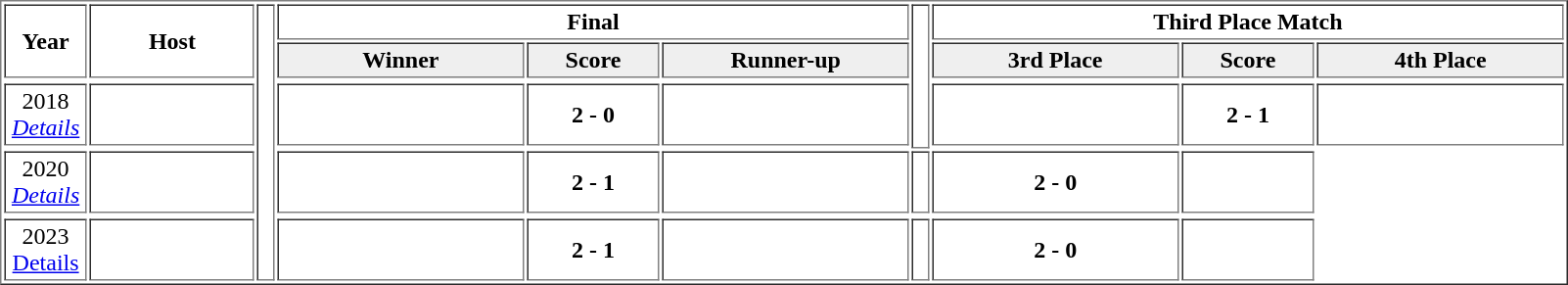<table class="toccolours" cellpadding="2" border="1">
<tr>
<th rowspan="2" width="5%">Year</th>
<th rowspan="2" width="10%">Host</th>
<td rowspan="34" width="1%" bgcolor="ffffff"></td>
<th colspan="3">Final</th>
<td rowspan="5" width="1%" bgcolor="ffffff"></td>
<th colspan="3">Third Place Match</th>
</tr>
<tr bgcolor="#EFEFEF">
<th width="15%">Winner</th>
<th width="8%">Score</th>
<th width="15%">Runner-up</th>
<th width="15%">3rd Place</th>
<th width="8%">Score</th>
<th width="15%">4th Place</th>
</tr>
<tr>
</tr>
<tr align="center">
<td>2018<br><em><a href='#'>Details</a></em></td>
<td><br></td>
<td></td>
<td><strong>2 - 0</strong></td>
<td></td>
<td></td>
<td><strong>2 - 1</strong></td>
<td></td>
</tr>
<tr>
</tr>
<tr align=center>
<td>2020<br><em><a href='#'>Details</a></em></td>
<td><br></td>
<td></td>
<td><strong> 2 - 1 </strong></td>
<td></td>
<td></td>
<td><strong> 2 - 0 </strong></td>
<td></td>
</tr>
<tr>
</tr>
<tr align=center>
<td>2023<br><a href='#'>Details</a><em></td>
<td></td>
<td></td>
<td><strong> 2 - 1 </strong></td>
<td></td>
<td></td>
<td><strong> 2 - 0 </strong></td>
<td></td>
</tr>
</table>
